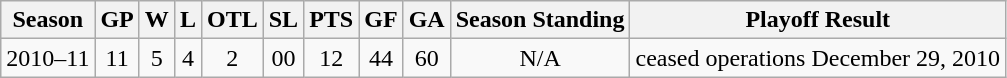<table class="wikitable">
<tr>
<th>Season</th>
<th>GP</th>
<th>W</th>
<th>L</th>
<th>OTL</th>
<th>SL</th>
<th>PTS</th>
<th>GF</th>
<th>GA</th>
<th>Season Standing</th>
<th>Playoff Result</th>
</tr>
<tr align="center">
<td>2010–11</td>
<td>11</td>
<td>5</td>
<td>4</td>
<td>2</td>
<td>00</td>
<td>12</td>
<td>44</td>
<td>60</td>
<td>N/A</td>
<td>ceased operations December 29, 2010</td>
</tr>
</table>
